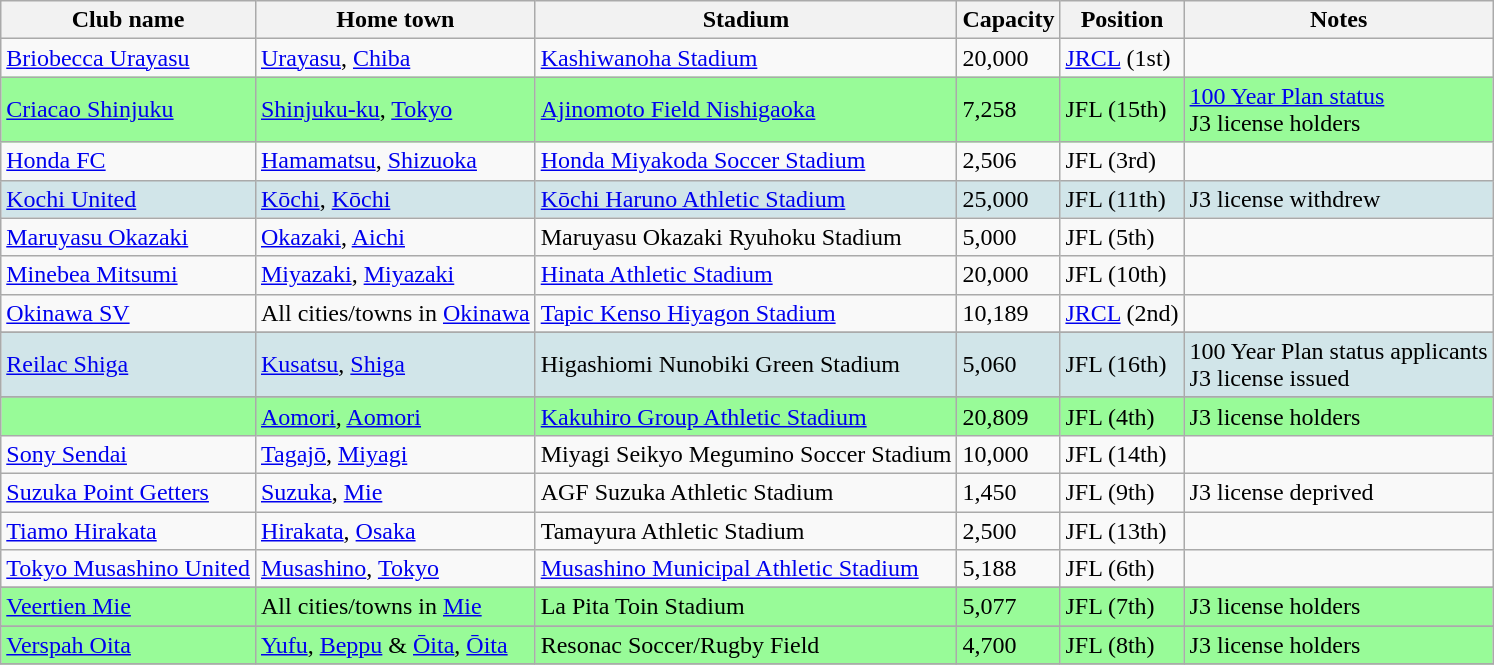<table class="wikitable sortable">
<tr>
<th>Club name</th>
<th>Home town</th>
<th>Stadium</th>
<th>Capacity</th>
<th>Position</th>
<th>Notes</th>
</tr>
<tr>
<td><a href='#'>Briobecca Urayasu</a></td>
<td><a href='#'>Urayasu</a>, <a href='#'>Chiba</a></td>
<td><a href='#'>Kashiwanoha Stadium</a></td>
<td>20,000</td>
<td> <a href='#'>JRCL</a> (1st)</td>
<td></td>
</tr>
<tr bgcolor="98FB98">
<td><a href='#'>Criacao Shinjuku</a></td>
<td><a href='#'>Shinjuku-ku</a>, <a href='#'>Tokyo</a></td>
<td><a href='#'>Ajinomoto Field Nishigaoka</a></td>
<td>7,258</td>
<td>JFL (15th)</td>
<td><a href='#'>100 Year Plan status</a><br>J3 license holders</td>
</tr>
<tr>
<td><a href='#'>Honda FC</a></td>
<td><a href='#'>Hamamatsu</a>, <a href='#'>Shizuoka</a></td>
<td><a href='#'>Honda Miyakoda Soccer Stadium</a></td>
<td>2,506</td>
<td>JFL (3rd)</td>
<td></td>
</tr>
<tr bgcolor="D1E5E9">
<td><a href='#'>Kochi United</a></td>
<td><a href='#'>Kōchi</a>, <a href='#'>Kōchi</a></td>
<td><a href='#'>Kōchi Haruno Athletic Stadium</a></td>
<td>25,000</td>
<td>JFL (11th)</td>
<td>J3 license withdrew</td>
</tr>
<tr>
<td><a href='#'>Maruyasu Okazaki</a></td>
<td><a href='#'>Okazaki</a>, <a href='#'>Aichi</a></td>
<td>Maruyasu Okazaki Ryuhoku Stadium</td>
<td>5,000</td>
<td>JFL (5th)</td>
<td></td>
</tr>
<tr>
<td><a href='#'>Minebea Mitsumi</a></td>
<td><a href='#'>Miyazaki</a>, <a href='#'>Miyazaki</a></td>
<td><a href='#'>Hinata Athletic Stadium</a></td>
<td>20,000</td>
<td>JFL (10th)</td>
<td></td>
</tr>
<tr>
<td><a href='#'>Okinawa SV</a></td>
<td>All cities/towns in <a href='#'>Okinawa</a></td>
<td><a href='#'>Tapic Kenso Hiyagon Stadium</a></td>
<td>10,189</td>
<td> <a href='#'>JRCL</a> (2nd)</td>
<td></td>
</tr>
<tr>
</tr>
<tr bgcolor="D1E5E9">
<td><a href='#'>Reilac Shiga</a></td>
<td><a href='#'>Kusatsu</a>, <a href='#'>Shiga</a></td>
<td>Higashiomi Nunobiki Green Stadium</td>
<td>5,060</td>
<td>JFL (16th)</td>
<td>100 Year Plan status applicants<br>J3 license issued</td>
</tr>
<tr>
</tr>
<tr bgcolor="98FB98">
<td></td>
<td><a href='#'>Aomori</a>, <a href='#'>Aomori</a></td>
<td><a href='#'>Kakuhiro Group Athletic Stadium</a></td>
<td>20,809</td>
<td>JFL (4th)</td>
<td>J3 license holders</td>
</tr>
<tr>
<td><a href='#'>Sony Sendai</a></td>
<td><a href='#'>Tagajō</a>, <a href='#'>Miyagi</a></td>
<td>Miyagi Seikyo Megumino Soccer Stadium</td>
<td>10,000</td>
<td>JFL (14th)</td>
<td></td>
</tr>
<tr>
<td><a href='#'>Suzuka Point Getters</a></td>
<td><a href='#'>Suzuka</a>, <a href='#'>Mie</a></td>
<td>AGF Suzuka Athletic Stadium</td>
<td>1,450</td>
<td>JFL (9th)</td>
<td>J3 license deprived</td>
</tr>
<tr>
<td><a href='#'>Tiamo Hirakata</a></td>
<td><a href='#'>Hirakata</a>, <a href='#'>Osaka</a></td>
<td>Tamayura Athletic Stadium</td>
<td>2,500</td>
<td>JFL (13th)</td>
<td></td>
</tr>
<tr>
<td><a href='#'>Tokyo Musashino United</a></td>
<td><a href='#'>Musashino</a>, <a href='#'>Tokyo</a></td>
<td><a href='#'>Musashino Municipal Athletic Stadium</a></td>
<td>5,188</td>
<td>JFL (6th)</td>
<td></td>
</tr>
<tr>
</tr>
<tr bgcolor="98FB98">
<td><a href='#'>Veertien Mie</a></td>
<td>All cities/towns in <a href='#'>Mie</a></td>
<td>La Pita Toin Stadium</td>
<td>5,077</td>
<td>JFL (7th)</td>
<td>J3 license holders</td>
</tr>
<tr>
</tr>
<tr bgcolor="98FB98">
<td><a href='#'>Verspah Oita</a></td>
<td><a href='#'>Yufu</a>, <a href='#'>Beppu</a> & <a href='#'>Ōita</a>, <a href='#'>Ōita</a></td>
<td>Resonac Soccer/Rugby Field</td>
<td>4,700</td>
<td>JFL (8th)</td>
<td>J3 license holders</td>
</tr>
<tr>
</tr>
</table>
